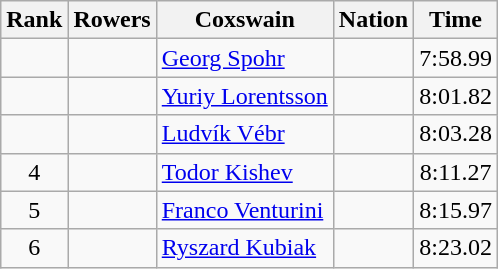<table class="wikitable sortable" style="text-align:center">
<tr>
<th>Rank</th>
<th>Rowers</th>
<th>Coxswain</th>
<th>Nation</th>
<th>Time</th>
</tr>
<tr>
<td></td>
<td align=left data-sort-value="Jährling, Harald"></td>
<td align=left data-sort-value="Spohr, Georg"><a href='#'>Georg Spohr</a></td>
<td align=left></td>
<td>7:58.99</td>
</tr>
<tr>
<td></td>
<td align=left data-sort-value="Bekhterev, Dmitry"></td>
<td align=left data-sort-value="Lorentsson, Yuriy"><a href='#'>Yuriy Lorentsson</a></td>
<td align=left></td>
<td>8:01.82</td>
</tr>
<tr>
<td></td>
<td align=left data-sort-value="Svojanovský, Oldřich"></td>
<td align=left data-sort-value="Vébr, Ludvík"><a href='#'>Ludvík Vébr</a></td>
<td align=left></td>
<td>8:03.28</td>
</tr>
<tr>
<td>4</td>
<td align=left data-sort-value="Khristov, Rumen"></td>
<td align=left data-sort-value="Kishev, Todor"><a href='#'>Todor Kishev</a></td>
<td align=left></td>
<td>8:11.27</td>
</tr>
<tr>
<td>5</td>
<td align=left data-sort-value="Baran, Primo"></td>
<td align=left data-sort-value="Venturini, Franco"><a href='#'>Franco Venturini</a></td>
<td align=left></td>
<td>8:15.97</td>
</tr>
<tr>
<td>6</td>
<td align=left data-sort-value="Stadniuk, Ryszard"></td>
<td align=left data-sort-value="Kubiak, Ryszard"><a href='#'>Ryszard Kubiak</a></td>
<td align=left></td>
<td>8:23.02</td>
</tr>
</table>
